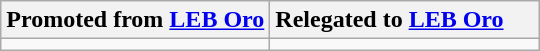<table class="wikitable">
<tr>
<th style="width:50%; text-align:left"> Promoted from <a href='#'>LEB Oro</a></th>
<th style="width:50%; text-align:left"> Relegated to <a href='#'>LEB Oro</a></th>
</tr>
<tr>
<td></td>
<td></td>
</tr>
</table>
